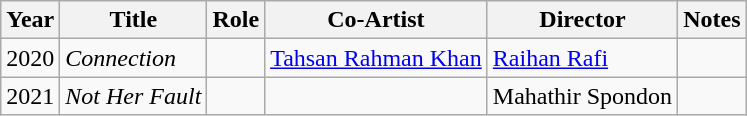<table class="wikitable sortable">
<tr>
<th>Year</th>
<th>Title</th>
<th>Role</th>
<th>Co-Artist</th>
<th>Director</th>
<th>Notes</th>
</tr>
<tr>
<td>2020</td>
<td><em>Connection</em></td>
<td></td>
<td><a href='#'>Tahsan Rahman Khan</a></td>
<td><a href='#'>Raihan Rafi</a></td>
<td></td>
</tr>
<tr>
<td>2021</td>
<td><em>Not Her Fault</em></td>
<td></td>
<td></td>
<td>Mahathir Spondon</td>
<td></td>
</tr>
</table>
